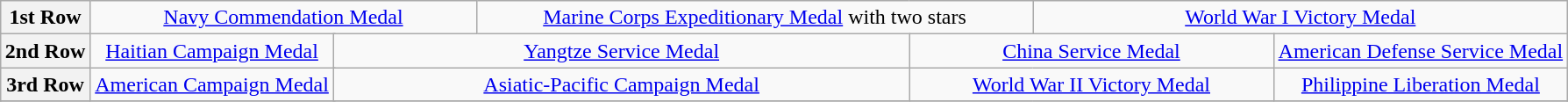<table class="wikitable" style="margin:1em auto; text-align:center;">
<tr>
<th>1st Row</th>
<td colspan="5"><a href='#'>Navy Commendation Medal</a></td>
<td colspan="4"><a href='#'>Marine Corps Expeditionary Medal</a> with two stars</td>
<td colspan="4"><a href='#'>World War I Victory Medal</a></td>
</tr>
<tr>
<th>2nd Row</th>
<td colspan="4"><a href='#'>Haitian Campaign Medal</a></td>
<td colspan="4"><a href='#'>Yangtze Service Medal</a></td>
<td colspan="4"><a href='#'>China Service Medal</a></td>
<td colspan="4"><a href='#'>American Defense Service Medal</a></td>
</tr>
<tr>
<th>3rd Row</th>
<td colspan="4"><a href='#'>American Campaign Medal</a></td>
<td colspan="4"><a href='#'>Asiatic-Pacific Campaign Medal</a></td>
<td colspan="4"><a href='#'>World War II Victory Medal</a></td>
<td colspan="4"><a href='#'>Philippine Liberation Medal</a></td>
</tr>
<tr>
</tr>
</table>
